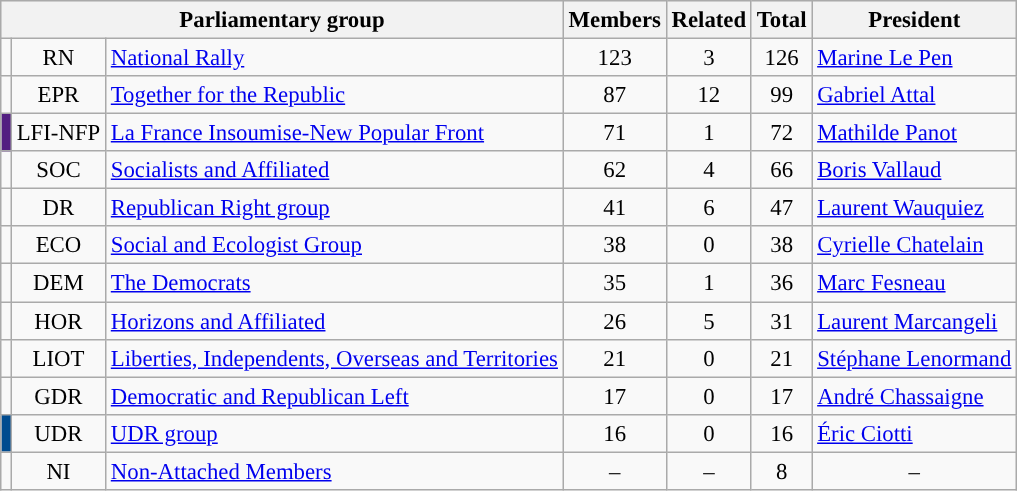<table class="wikitable" style="font-size:95%;text-align:center;">
<tr style="background-color:#E9E9E9;">
<th colspan="3">Parliamentary group</th>
<th>Members</th>
<th>Related</th>
<th>Total</th>
<th>President</th>
</tr>
<tr>
<td style="background:"></td>
<td>RN</td>
<td style="text-align:left;"><a href='#'>National Rally</a></td>
<td>123</td>
<td>3</td>
<td>126</td>
<td style="text-align:left;"><a href='#'>Marine Le Pen</a></td>
</tr>
<tr>
<td style="background:"></td>
<td>EPR</td>
<td style="text-align:left;"><a href='#'>Together for the Republic</a></td>
<td>87</td>
<td>12</td>
<td>99</td>
<td style="text-align:left;"><a href='#'>Gabriel Attal</a></td>
</tr>
<tr>
<td style="background:#521f81;"></td>
<td>LFI-NFP</td>
<td style="text-align:left;"><a href='#'>La France Insoumise-New Popular Front</a></td>
<td>71</td>
<td>1</td>
<td>72</td>
<td style="text-align:left;"><a href='#'>Mathilde Panot</a></td>
</tr>
<tr>
<td style="background:"></td>
<td>SOC</td>
<td style="text-align:left;"><a href='#'>Socialists and Affiliated</a></td>
<td>62</td>
<td>4</td>
<td>66</td>
<td style="text-align:left;"><a href='#'>Boris Vallaud</a></td>
</tr>
<tr>
<td style="background:"></td>
<td>DR</td>
<td style="text-align:left;"><a href='#'>Republican Right group</a></td>
<td>41</td>
<td>6</td>
<td>47</td>
<td style="text-align:left;"><a href='#'>Laurent Wauquiez</a></td>
</tr>
<tr>
<td style="background:"></td>
<td>ECO</td>
<td style="text-align:left;"><a href='#'>Social and Ecologist Group</a></td>
<td>38</td>
<td>0</td>
<td>38</td>
<td style="text-align:left;"><a href='#'>Cyrielle Chatelain</a></td>
</tr>
<tr>
<td style="background:"></td>
<td>DEM</td>
<td style="text-align:left;"><a href='#'>The Democrats</a></td>
<td>35</td>
<td>1</td>
<td>36</td>
<td style="text-align:left;"><a href='#'>Marc Fesneau</a></td>
</tr>
<tr>
<td style="background:"></td>
<td>HOR</td>
<td style="text-align:left;"><a href='#'>Horizons and Affiliated</a></td>
<td>26</td>
<td>5</td>
<td>31</td>
<td style="text-align:left;"><a href='#'>Laurent Marcangeli</a></td>
</tr>
<tr>
<td style="background:"></td>
<td>LIOT</td>
<td style="text-align:left;"><a href='#'>Liberties, Independents, Overseas and Territories</a></td>
<td>21</td>
<td>0</td>
<td>21</td>
<td style="text-align:left;"><a href='#'>Stéphane Lenormand</a></td>
</tr>
<tr>
<td style="background:"></td>
<td>GDR</td>
<td style="text-align:left;"><a href='#'>Democratic and Republican Left</a></td>
<td>17</td>
<td>0</td>
<td>17</td>
<td style="text-align:left;"><a href='#'>André Chassaigne</a></td>
</tr>
<tr>
<td style="background:#004b8f;"></td>
<td>UDR</td>
<td style="text-align:left;"><a href='#'>UDR group</a></td>
<td>16</td>
<td>0</td>
<td>16</td>
<td style="text-align:left;"><a href='#'>Éric Ciotti</a></td>
</tr>
<tr>
<td style="background:"></td>
<td>NI</td>
<td style="text-align:left;"><a href='#'>Non-Attached Members</a></td>
<td>–</td>
<td>–</td>
<td>8</td>
<td>–</td>
</tr>
</table>
